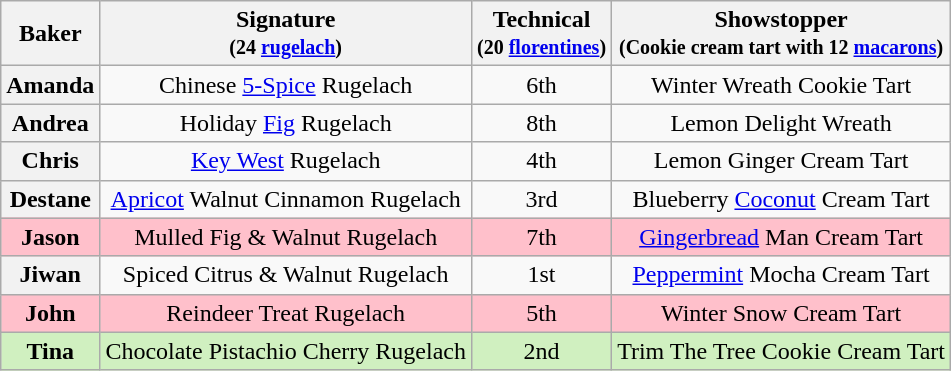<table class="wikitable sortable" style="text-align:center;">
<tr>
<th scope="col">Baker</th>
<th scope="col" class="unsortable">Signature<br><small>(24 <a href='#'>rugelach</a>)</small></th>
<th scope="col">Technical<br><small>(20 <a href='#'>florentines</a>)</small></th>
<th scope="col" class="unsortable">Showstopper<br><small>(Cookie cream tart with 12 <a href='#'>macarons</a>)</small></th>
</tr>
<tr>
<th scope="row">Amanda</th>
<td>Chinese <a href='#'>5-Spice</a> Rugelach</td>
<td>6th</td>
<td>Winter Wreath Cookie Tart</td>
</tr>
<tr>
<th scope="row">Andrea</th>
<td>Holiday <a href='#'>Fig</a> Rugelach</td>
<td>8th</td>
<td>Lemon Delight Wreath</td>
</tr>
<tr>
<th scope="row">Chris</th>
<td><a href='#'>Key West</a> Rugelach</td>
<td>4th</td>
<td>Lemon Ginger Cream Tart</td>
</tr>
<tr>
<th scope="row">Destane</th>
<td><a href='#'>Apricot</a> Walnut Cinnamon Rugelach</td>
<td>3rd</td>
<td>Blueberry <a href='#'>Coconut</a> Cream Tart</td>
</tr>
<tr style="background:Pink;">
<th scope="row" style="background:Pink;">Jason</th>
<td>Mulled Fig & Walnut Rugelach</td>
<td>7th</td>
<td><a href='#'>Gingerbread</a> Man Cream Tart</td>
</tr>
<tr>
<th scope="row">Jiwan</th>
<td>Spiced Citrus & Walnut Rugelach</td>
<td>1st</td>
<td><a href='#'>Peppermint</a> Mocha Cream Tart</td>
</tr>
<tr style="background:Pink;">
<th scope="row" style="background:Pink;">John</th>
<td>Reindeer Treat Rugelach</td>
<td>5th</td>
<td>Winter Snow Cream Tart</td>
</tr>
<tr style="background:#d0f0c0;">
<th scope="row" style="background:#d0f0c0;">Tina</th>
<td>Chocolate Pistachio Cherry Rugelach</td>
<td>2nd</td>
<td>Trim The Tree Cookie Cream Tart</td>
</tr>
</table>
